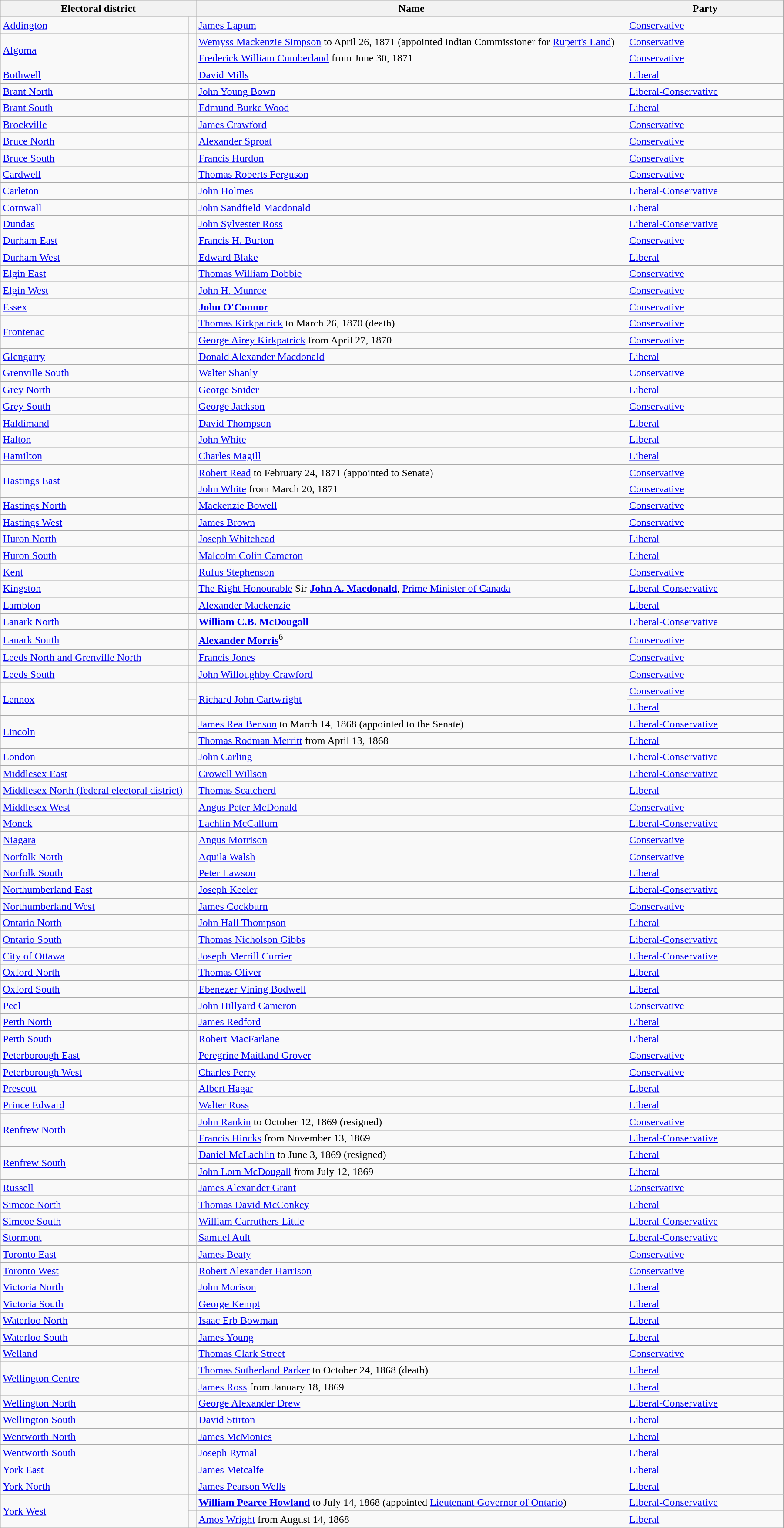<table class="wikitable" width=95%>
<tr>
<th colspan=2 width=25%>Electoral district</th>
<th>Name</th>
<th width=20%>Party</th>
</tr>
<tr>
<td width=24%><a href='#'>Addington</a></td>
<td></td>
<td><a href='#'>James Lapum</a></td>
<td><a href='#'>Conservative</a></td>
</tr>
<tr>
<td rowspan=2><a href='#'>Algoma</a></td>
<td></td>
<td><a href='#'>Wemyss Mackenzie Simpson</a> to April 26, 1871 (appointed Indian Commissioner for <a href='#'>Rupert's Land</a>)</td>
<td><a href='#'>Conservative</a></td>
</tr>
<tr>
<td></td>
<td><a href='#'>Frederick William Cumberland</a> from June 30, 1871</td>
<td><a href='#'>Conservative</a></td>
</tr>
<tr>
<td><a href='#'>Bothwell</a></td>
<td></td>
<td><a href='#'>David Mills</a></td>
<td><a href='#'>Liberal</a></td>
</tr>
<tr>
<td><a href='#'>Brant North</a></td>
<td></td>
<td><a href='#'>John Young Bown</a></td>
<td><a href='#'>Liberal-Conservative</a></td>
</tr>
<tr>
<td><a href='#'>Brant South</a></td>
<td></td>
<td><a href='#'>Edmund Burke Wood</a></td>
<td><a href='#'>Liberal</a></td>
</tr>
<tr>
<td><a href='#'>Brockville</a></td>
<td></td>
<td><a href='#'>James Crawford</a></td>
<td><a href='#'>Conservative</a></td>
</tr>
<tr>
<td><a href='#'>Bruce North</a></td>
<td></td>
<td><a href='#'>Alexander Sproat</a></td>
<td><a href='#'>Conservative</a></td>
</tr>
<tr>
<td><a href='#'>Bruce South</a></td>
<td></td>
<td><a href='#'>Francis Hurdon</a></td>
<td><a href='#'>Conservative</a></td>
</tr>
<tr>
<td><a href='#'>Cardwell</a></td>
<td></td>
<td><a href='#'>Thomas Roberts Ferguson</a></td>
<td><a href='#'>Conservative</a></td>
</tr>
<tr>
<td><a href='#'>Carleton</a></td>
<td></td>
<td><a href='#'>John Holmes</a></td>
<td><a href='#'>Liberal-Conservative</a></td>
</tr>
<tr>
<td><a href='#'>Cornwall</a></td>
<td></td>
<td><a href='#'>John Sandfield Macdonald</a></td>
<td><a href='#'>Liberal</a></td>
</tr>
<tr>
<td><a href='#'>Dundas</a></td>
<td></td>
<td><a href='#'>John Sylvester Ross</a></td>
<td><a href='#'>Liberal-Conservative</a></td>
</tr>
<tr>
<td><a href='#'>Durham East</a></td>
<td></td>
<td><a href='#'>Francis H. Burton</a></td>
<td><a href='#'>Conservative</a></td>
</tr>
<tr>
<td><a href='#'>Durham West</a></td>
<td></td>
<td><a href='#'>Edward Blake</a></td>
<td><a href='#'>Liberal</a></td>
</tr>
<tr>
<td><a href='#'>Elgin East</a></td>
<td></td>
<td><a href='#'>Thomas William Dobbie</a></td>
<td><a href='#'>Conservative</a></td>
</tr>
<tr>
<td><a href='#'>Elgin West</a></td>
<td></td>
<td><a href='#'>John H. Munroe</a></td>
<td><a href='#'>Conservative</a></td>
</tr>
<tr>
<td><a href='#'>Essex</a></td>
<td></td>
<td><strong><a href='#'>John O'Connor</a></strong></td>
<td><a href='#'>Conservative</a></td>
</tr>
<tr>
<td rowspan=2><a href='#'>Frontenac</a></td>
<td></td>
<td><a href='#'>Thomas Kirkpatrick</a> to March 26, 1870 (death)</td>
<td><a href='#'>Conservative</a></td>
</tr>
<tr>
<td></td>
<td><a href='#'>George Airey Kirkpatrick</a> from April 27, 1870</td>
<td><a href='#'>Conservative</a></td>
</tr>
<tr>
<td><a href='#'>Glengarry</a></td>
<td></td>
<td><a href='#'>Donald Alexander Macdonald</a></td>
<td><a href='#'>Liberal</a></td>
</tr>
<tr>
<td><a href='#'>Grenville South</a></td>
<td></td>
<td><a href='#'>Walter Shanly</a></td>
<td><a href='#'>Conservative</a></td>
</tr>
<tr>
<td><a href='#'>Grey North</a></td>
<td></td>
<td><a href='#'>George Snider</a></td>
<td><a href='#'>Liberal</a></td>
</tr>
<tr>
<td><a href='#'>Grey South</a></td>
<td></td>
<td><a href='#'>George Jackson</a></td>
<td><a href='#'>Conservative</a></td>
</tr>
<tr>
<td><a href='#'>Haldimand</a></td>
<td></td>
<td><a href='#'>David Thompson</a></td>
<td><a href='#'>Liberal</a></td>
</tr>
<tr>
<td><a href='#'>Halton</a></td>
<td></td>
<td><a href='#'>John White</a></td>
<td><a href='#'>Liberal</a></td>
</tr>
<tr>
<td><a href='#'>Hamilton</a></td>
<td></td>
<td><a href='#'>Charles Magill</a></td>
<td><a href='#'>Liberal</a></td>
</tr>
<tr>
<td rowspan=2><a href='#'>Hastings East</a></td>
<td></td>
<td><a href='#'>Robert Read</a> to February 24, 1871 (appointed to Senate)</td>
<td><a href='#'>Conservative</a></td>
</tr>
<tr>
<td></td>
<td><a href='#'>John White</a> from March 20, 1871</td>
<td><a href='#'>Conservative</a></td>
</tr>
<tr>
<td><a href='#'>Hastings North</a></td>
<td></td>
<td><a href='#'>Mackenzie Bowell</a></td>
<td><a href='#'>Conservative</a></td>
</tr>
<tr>
<td><a href='#'>Hastings West</a></td>
<td></td>
<td><a href='#'>James Brown</a></td>
<td><a href='#'>Conservative</a></td>
</tr>
<tr>
<td><a href='#'>Huron North</a></td>
<td></td>
<td><a href='#'>Joseph Whitehead</a></td>
<td><a href='#'>Liberal</a></td>
</tr>
<tr>
<td><a href='#'>Huron South</a></td>
<td></td>
<td><a href='#'>Malcolm Colin Cameron</a></td>
<td><a href='#'>Liberal</a></td>
</tr>
<tr>
<td><a href='#'>Kent</a></td>
<td></td>
<td><a href='#'>Rufus Stephenson</a></td>
<td><a href='#'>Conservative</a></td>
</tr>
<tr>
<td><a href='#'>Kingston</a></td>
<td></td>
<td><a href='#'>The Right Honourable</a> Sir <strong><a href='#'>John A. Macdonald</a></strong>, <a href='#'>Prime Minister of Canada</a></td>
<td><a href='#'>Liberal-Conservative</a></td>
</tr>
<tr>
<td><a href='#'>Lambton</a></td>
<td></td>
<td><a href='#'>Alexander Mackenzie</a></td>
<td><a href='#'>Liberal</a></td>
</tr>
<tr>
<td><a href='#'>Lanark North</a></td>
<td></td>
<td><strong><a href='#'>William C.B. McDougall</a></strong></td>
<td><a href='#'>Liberal-Conservative</a></td>
</tr>
<tr>
<td><a href='#'>Lanark South</a></td>
<td></td>
<td><strong><a href='#'>Alexander Morris</a></strong><sup>6</sup></td>
<td><a href='#'>Conservative</a></td>
</tr>
<tr>
<td><a href='#'>Leeds North and Grenville North</a></td>
<td></td>
<td><a href='#'>Francis Jones</a></td>
<td><a href='#'>Conservative</a></td>
</tr>
<tr>
<td><a href='#'>Leeds South</a></td>
<td></td>
<td><a href='#'>John Willoughby Crawford</a></td>
<td><a href='#'>Conservative</a></td>
</tr>
<tr>
<td rowspan=2><a href='#'>Lennox</a></td>
<td></td>
<td rowspan=2><a href='#'>Richard John Cartwright</a></td>
<td><a href='#'>Conservative</a></td>
</tr>
<tr>
<td></td>
<td><a href='#'>Liberal</a></td>
</tr>
<tr>
<td rowspan=2><a href='#'>Lincoln</a></td>
<td></td>
<td><a href='#'>James Rea Benson</a> to March 14, 1868 (appointed to the Senate)</td>
<td><a href='#'>Liberal-Conservative</a></td>
</tr>
<tr>
<td></td>
<td><a href='#'>Thomas Rodman Merritt</a> from April 13, 1868</td>
<td><a href='#'>Liberal</a></td>
</tr>
<tr>
<td><a href='#'>London</a></td>
<td></td>
<td><a href='#'>John Carling</a></td>
<td><a href='#'>Liberal-Conservative</a></td>
</tr>
<tr>
<td><a href='#'>Middlesex East</a></td>
<td></td>
<td><a href='#'>Crowell Willson</a></td>
<td><a href='#'>Liberal-Conservative</a></td>
</tr>
<tr>
<td><a href='#'>Middlesex North (federal electoral district)</a></td>
<td></td>
<td><a href='#'>Thomas Scatcherd</a></td>
<td><a href='#'>Liberal</a></td>
</tr>
<tr>
<td><a href='#'>Middlesex West</a></td>
<td></td>
<td><a href='#'>Angus Peter McDonald</a></td>
<td><a href='#'>Conservative</a></td>
</tr>
<tr>
<td><a href='#'>Monck</a></td>
<td></td>
<td><a href='#'>Lachlin McCallum</a></td>
<td><a href='#'>Liberal-Conservative</a></td>
</tr>
<tr>
<td><a href='#'>Niagara</a></td>
<td></td>
<td><a href='#'>Angus Morrison</a></td>
<td><a href='#'>Conservative</a></td>
</tr>
<tr>
<td><a href='#'>Norfolk North</a></td>
<td></td>
<td><a href='#'>Aquila Walsh</a></td>
<td><a href='#'>Conservative</a></td>
</tr>
<tr>
<td><a href='#'>Norfolk South</a></td>
<td></td>
<td><a href='#'>Peter Lawson</a></td>
<td><a href='#'>Liberal</a></td>
</tr>
<tr>
<td><a href='#'>Northumberland East</a></td>
<td></td>
<td><a href='#'>Joseph Keeler</a></td>
<td><a href='#'>Liberal-Conservative</a></td>
</tr>
<tr>
<td><a href='#'>Northumberland West</a></td>
<td></td>
<td><a href='#'>James Cockburn</a></td>
<td><a href='#'>Conservative</a></td>
</tr>
<tr>
<td><a href='#'>Ontario North</a></td>
<td></td>
<td><a href='#'>John Hall Thompson</a></td>
<td><a href='#'>Liberal</a></td>
</tr>
<tr>
<td><a href='#'>Ontario South</a></td>
<td></td>
<td><a href='#'>Thomas Nicholson Gibbs</a></td>
<td><a href='#'>Liberal-Conservative</a></td>
</tr>
<tr>
<td><a href='#'>City of Ottawa</a></td>
<td></td>
<td><a href='#'>Joseph Merrill Currier</a></td>
<td><a href='#'>Liberal-Conservative</a></td>
</tr>
<tr>
<td><a href='#'>Oxford North</a></td>
<td></td>
<td><a href='#'>Thomas Oliver</a></td>
<td><a href='#'>Liberal</a></td>
</tr>
<tr>
<td><a href='#'>Oxford South</a></td>
<td></td>
<td><a href='#'>Ebenezer Vining Bodwell</a></td>
<td><a href='#'>Liberal</a></td>
</tr>
<tr>
<td><a href='#'>Peel</a></td>
<td></td>
<td><a href='#'>John Hillyard Cameron</a></td>
<td><a href='#'>Conservative</a></td>
</tr>
<tr>
<td><a href='#'>Perth North</a></td>
<td></td>
<td><a href='#'>James Redford</a></td>
<td><a href='#'>Liberal</a></td>
</tr>
<tr>
<td><a href='#'>Perth South</a></td>
<td></td>
<td><a href='#'>Robert MacFarlane</a></td>
<td><a href='#'>Liberal</a></td>
</tr>
<tr>
<td><a href='#'>Peterborough East</a></td>
<td></td>
<td><a href='#'>Peregrine Maitland Grover</a></td>
<td><a href='#'>Conservative</a></td>
</tr>
<tr>
<td><a href='#'>Peterborough West</a></td>
<td></td>
<td><a href='#'>Charles Perry</a></td>
<td><a href='#'>Conservative</a></td>
</tr>
<tr>
<td><a href='#'>Prescott</a></td>
<td></td>
<td><a href='#'>Albert Hagar</a></td>
<td><a href='#'>Liberal</a></td>
</tr>
<tr>
<td><a href='#'>Prince Edward</a></td>
<td></td>
<td><a href='#'>Walter Ross</a></td>
<td><a href='#'>Liberal</a></td>
</tr>
<tr>
<td rowspan=2><a href='#'>Renfrew North</a></td>
<td></td>
<td><a href='#'>John Rankin</a> to October 12, 1869 (resigned)</td>
<td><a href='#'>Conservative</a></td>
</tr>
<tr>
<td></td>
<td><a href='#'>Francis Hincks</a> from November 13, 1869</td>
<td><a href='#'>Liberal-Conservative</a></td>
</tr>
<tr>
<td rowspan=2><a href='#'>Renfrew South</a></td>
<td></td>
<td><a href='#'>Daniel McLachlin</a> to June 3, 1869 (resigned)</td>
<td><a href='#'>Liberal</a></td>
</tr>
<tr>
<td></td>
<td><a href='#'>John Lorn McDougall</a> from July 12, 1869</td>
<td><a href='#'>Liberal</a></td>
</tr>
<tr>
<td><a href='#'>Russell</a></td>
<td></td>
<td><a href='#'>James Alexander Grant</a></td>
<td><a href='#'>Conservative</a></td>
</tr>
<tr>
<td><a href='#'>Simcoe North</a></td>
<td></td>
<td><a href='#'>Thomas David McConkey</a></td>
<td><a href='#'>Liberal</a></td>
</tr>
<tr>
<td><a href='#'>Simcoe South</a></td>
<td></td>
<td><a href='#'>William Carruthers Little</a></td>
<td><a href='#'>Liberal-Conservative</a></td>
</tr>
<tr>
<td><a href='#'>Stormont</a></td>
<td></td>
<td><a href='#'>Samuel Ault</a></td>
<td><a href='#'>Liberal-Conservative</a></td>
</tr>
<tr>
<td><a href='#'>Toronto East</a></td>
<td></td>
<td><a href='#'>James Beaty</a></td>
<td><a href='#'>Conservative</a></td>
</tr>
<tr>
<td><a href='#'>Toronto West</a></td>
<td></td>
<td><a href='#'>Robert Alexander Harrison</a></td>
<td><a href='#'>Conservative</a></td>
</tr>
<tr>
<td><a href='#'>Victoria North</a></td>
<td></td>
<td><a href='#'>John Morison</a></td>
<td><a href='#'>Liberal</a></td>
</tr>
<tr>
<td><a href='#'>Victoria South</a></td>
<td></td>
<td><a href='#'>George Kempt</a></td>
<td><a href='#'>Liberal</a></td>
</tr>
<tr>
<td><a href='#'>Waterloo North</a></td>
<td></td>
<td><a href='#'>Isaac Erb Bowman</a></td>
<td><a href='#'>Liberal</a></td>
</tr>
<tr>
<td><a href='#'>Waterloo South</a></td>
<td></td>
<td><a href='#'>James Young</a></td>
<td><a href='#'>Liberal</a></td>
</tr>
<tr>
<td><a href='#'>Welland</a></td>
<td></td>
<td><a href='#'>Thomas Clark Street</a></td>
<td><a href='#'>Conservative</a></td>
</tr>
<tr>
<td rowspan=2><a href='#'>Wellington Centre</a></td>
<td></td>
<td><a href='#'>Thomas Sutherland Parker</a> to October 24, 1868 (death)</td>
<td><a href='#'>Liberal</a></td>
</tr>
<tr>
<td></td>
<td><a href='#'>James Ross</a> from January 18, 1869</td>
<td><a href='#'>Liberal</a></td>
</tr>
<tr>
<td><a href='#'>Wellington North</a></td>
<td></td>
<td><a href='#'>George Alexander Drew</a></td>
<td><a href='#'>Liberal-Conservative</a></td>
</tr>
<tr>
<td><a href='#'>Wellington South</a></td>
<td></td>
<td><a href='#'>David Stirton</a></td>
<td><a href='#'>Liberal</a></td>
</tr>
<tr>
<td><a href='#'>Wentworth North</a></td>
<td></td>
<td><a href='#'>James McMonies</a></td>
<td><a href='#'>Liberal</a></td>
</tr>
<tr>
<td><a href='#'>Wentworth South</a></td>
<td></td>
<td><a href='#'>Joseph Rymal</a></td>
<td><a href='#'>Liberal</a></td>
</tr>
<tr>
<td><a href='#'>York East</a></td>
<td></td>
<td><a href='#'>James Metcalfe</a></td>
<td><a href='#'>Liberal</a></td>
</tr>
<tr>
<td><a href='#'>York North</a></td>
<td></td>
<td><a href='#'>James Pearson Wells</a></td>
<td><a href='#'>Liberal</a></td>
</tr>
<tr>
<td rowspan=2><a href='#'>York West</a></td>
<td></td>
<td><strong><a href='#'>William Pearce Howland</a></strong> to July 14, 1868 (appointed <a href='#'>Lieutenant Governor of Ontario</a>)</td>
<td><a href='#'>Liberal-Conservative</a></td>
</tr>
<tr>
<td></td>
<td><a href='#'>Amos Wright</a> from August 14, 1868</td>
<td><a href='#'>Liberal</a></td>
</tr>
</table>
